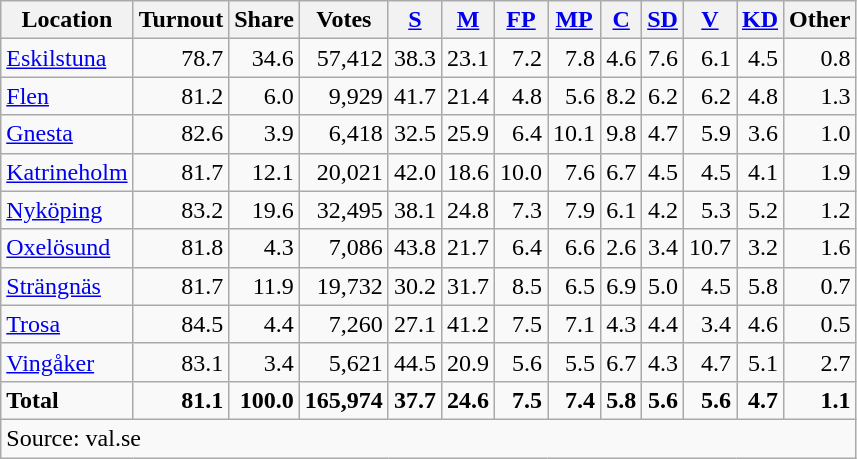<table class="wikitable sortable" style=text-align:right>
<tr>
<th>Location</th>
<th>Turnout</th>
<th>Share</th>
<th>Votes</th>
<th><a href='#'>S</a></th>
<th><a href='#'>M</a></th>
<th><a href='#'>FP</a></th>
<th><a href='#'>MP</a></th>
<th><a href='#'>C</a></th>
<th><a href='#'>SD</a></th>
<th><a href='#'>V</a></th>
<th><a href='#'>KD</a></th>
<th>Other</th>
</tr>
<tr>
<td align=left><a href='#'>Eskilstuna</a></td>
<td>78.7</td>
<td>34.6</td>
<td>57,412</td>
<td>38.3</td>
<td>23.1</td>
<td>7.2</td>
<td>7.8</td>
<td>4.6</td>
<td>7.6</td>
<td>6.1</td>
<td>4.5</td>
<td>0.8</td>
</tr>
<tr>
<td align=left><a href='#'>Flen</a></td>
<td>81.2</td>
<td>6.0</td>
<td>9,929</td>
<td>41.7</td>
<td>21.4</td>
<td>4.8</td>
<td>5.6</td>
<td>8.2</td>
<td>6.2</td>
<td>6.2</td>
<td>4.8</td>
<td>1.3</td>
</tr>
<tr>
<td align=left><a href='#'>Gnesta</a></td>
<td>82.6</td>
<td>3.9</td>
<td>6,418</td>
<td>32.5</td>
<td>25.9</td>
<td>6.4</td>
<td>10.1</td>
<td>9.8</td>
<td>4.7</td>
<td>5.9</td>
<td>3.6</td>
<td>1.0</td>
</tr>
<tr>
<td align=left><a href='#'>Katrineholm</a></td>
<td>81.7</td>
<td>12.1</td>
<td>20,021</td>
<td>42.0</td>
<td>18.6</td>
<td>10.0</td>
<td>7.6</td>
<td>6.7</td>
<td>4.5</td>
<td>4.5</td>
<td>4.1</td>
<td>1.9</td>
</tr>
<tr>
<td align=left><a href='#'>Nyköping</a></td>
<td>83.2</td>
<td>19.6</td>
<td>32,495</td>
<td>38.1</td>
<td>24.8</td>
<td>7.3</td>
<td>7.9</td>
<td>6.1</td>
<td>4.2</td>
<td>5.3</td>
<td>5.2</td>
<td>1.2</td>
</tr>
<tr>
<td align=left><a href='#'>Oxelösund</a></td>
<td>81.8</td>
<td>4.3</td>
<td>7,086</td>
<td>43.8</td>
<td>21.7</td>
<td>6.4</td>
<td>6.6</td>
<td>2.6</td>
<td>3.4</td>
<td>10.7</td>
<td>3.2</td>
<td>1.6</td>
</tr>
<tr>
<td align=left><a href='#'>Strängnäs</a></td>
<td>81.7</td>
<td>11.9</td>
<td>19,732</td>
<td>30.2</td>
<td>31.7</td>
<td>8.5</td>
<td>6.5</td>
<td>6.9</td>
<td>5.0</td>
<td>4.5</td>
<td>5.8</td>
<td>0.7</td>
</tr>
<tr>
<td align=left><a href='#'>Trosa</a></td>
<td>84.5</td>
<td>4.4</td>
<td>7,260</td>
<td>27.1</td>
<td>41.2</td>
<td>7.5</td>
<td>7.1</td>
<td>4.3</td>
<td>4.4</td>
<td>3.4</td>
<td>4.6</td>
<td>0.5</td>
</tr>
<tr>
<td align=left><a href='#'>Vingåker</a></td>
<td>83.1</td>
<td>3.4</td>
<td>5,621</td>
<td>44.5</td>
<td>20.9</td>
<td>5.6</td>
<td>5.5</td>
<td>6.7</td>
<td>4.3</td>
<td>4.7</td>
<td>5.1</td>
<td>2.7</td>
</tr>
<tr>
<td align=left><strong>Total</strong></td>
<td><strong>81.1</strong></td>
<td><strong>100.0</strong></td>
<td><strong>165,974</strong></td>
<td><strong>37.7</strong></td>
<td><strong>24.6</strong></td>
<td><strong>7.5</strong></td>
<td><strong>7.4</strong></td>
<td><strong>5.8</strong></td>
<td><strong>5.6</strong></td>
<td><strong>5.6</strong></td>
<td><strong>4.7</strong></td>
<td><strong>1.1</strong></td>
</tr>
<tr>
<td align=left colspan=15>Source: val.se </td>
</tr>
</table>
